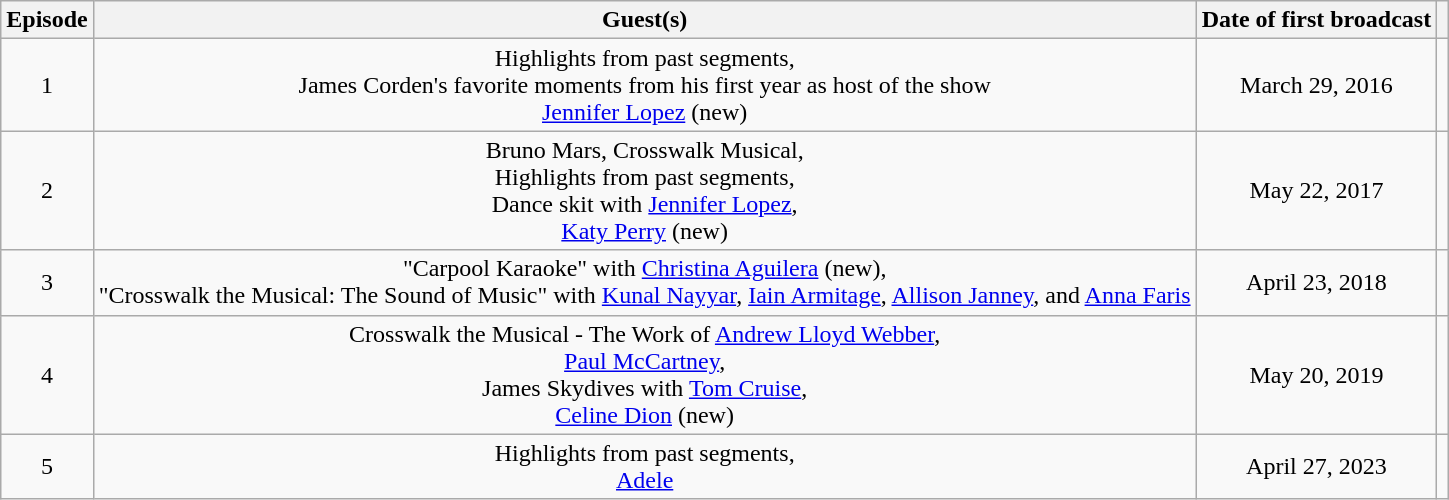<table class="wikitable" style="text-align:center">
<tr>
<th>Episode</th>
<th>Guest(s)</th>
<th>Date of first broadcast</th>
<th></th>
</tr>
<tr>
<td>1</td>
<td>Highlights from past segments, <br>James Corden's favorite moments from his first year as host of the show <br><a href='#'>Jennifer Lopez</a> (new)</td>
<td>March 29, 2016</td>
<td></td>
</tr>
<tr>
<td>2</td>
<td>Bruno Mars, Crosswalk Musical, <br> Highlights from past segments, <br>Dance skit with <a href='#'>Jennifer Lopez</a>, <br><a href='#'>Katy Perry</a> (new)</td>
<td>May 22, 2017</td>
<td></td>
</tr>
<tr>
<td>3</td>
<td>"Carpool Karaoke" with <a href='#'>Christina Aguilera</a> (new), <br> "Crosswalk the Musical: The Sound of Music" with <a href='#'>Kunal Nayyar</a>, <a href='#'>Iain Armitage</a>, <a href='#'>Allison Janney</a>, and <a href='#'>Anna Faris</a></td>
<td>April 23, 2018</td>
<td></td>
</tr>
<tr>
<td>4</td>
<td>Crosswalk the Musical - The Work of <a href='#'>Andrew Lloyd Webber</a>, <br><a href='#'>Paul McCartney</a>, <br>James Skydives with <a href='#'>Tom Cruise</a>, <br><a href='#'>Celine Dion</a> (new)</td>
<td>May 20, 2019</td>
<td></td>
</tr>
<tr>
<td>5</td>
<td>Highlights from past segments, <br> <a href='#'>Adele</a></td>
<td>April 27, 2023</td>
<td></td>
</tr>
</table>
